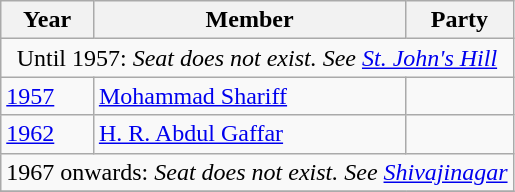<table class="wikitable sortable">
<tr>
<th>Year</th>
<th>Member</th>
<th colspan="2">Party</th>
</tr>
<tr>
<td colspan=4 align=center>Until 1957: <em>Seat does not exist. See <a href='#'>St. John's Hill</a></em></td>
</tr>
<tr>
<td><a href='#'>1957</a></td>
<td><a href='#'>Mohammad Shariff</a></td>
<td></td>
</tr>
<tr>
<td><a href='#'>1962</a></td>
<td><a href='#'>H. R. Abdul Gaffar</a></td>
</tr>
<tr>
<td colspan=4 align=center>1967 onwards: <em>Seat does not exist. See <a href='#'>Shivajinagar</a></em></td>
</tr>
<tr>
</tr>
</table>
